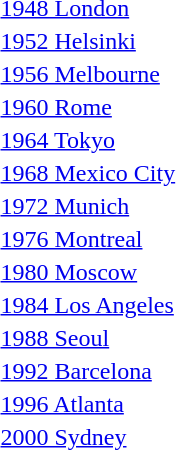<table>
<tr>
<td><a href='#'>1948 London</a><br></td>
<td></td>
<td></td>
<td></td>
</tr>
<tr>
<td><a href='#'>1952 Helsinki</a><br></td>
<td></td>
<td></td>
<td></td>
</tr>
<tr>
<td><a href='#'>1956 Melbourne</a><br></td>
<td></td>
<td></td>
<td></td>
</tr>
<tr>
<td><a href='#'>1960 Rome</a><br></td>
<td></td>
<td></td>
<td></td>
</tr>
<tr>
<td><a href='#'>1964 Tokyo</a><br></td>
<td></td>
<td></td>
<td></td>
</tr>
<tr>
<td><a href='#'>1968 Mexico City</a><br></td>
<td></td>
<td></td>
<td></td>
</tr>
<tr>
<td><a href='#'>1972 Munich</a><br></td>
<td></td>
<td></td>
<td></td>
</tr>
<tr>
<td><a href='#'>1976 Montreal</a><br></td>
<td></td>
<td></td>
<td></td>
</tr>
<tr>
<td><a href='#'>1980 Moscow</a><br></td>
<td></td>
<td></td>
<td></td>
</tr>
<tr>
<td><a href='#'>1984 Los Angeles</a><br></td>
<td></td>
<td></td>
<td></td>
</tr>
<tr>
<td><a href='#'>1988 Seoul</a><br></td>
<td></td>
<td></td>
<td></td>
</tr>
<tr>
<td><a href='#'>1992 Barcelona</a><br></td>
<td></td>
<td></td>
<td></td>
</tr>
<tr>
<td><a href='#'>1996 Atlanta</a><br></td>
<td></td>
<td></td>
<td></td>
</tr>
<tr>
<td><a href='#'>2000 Sydney</a><br></td>
<td></td>
<td></td>
<td></td>
</tr>
</table>
